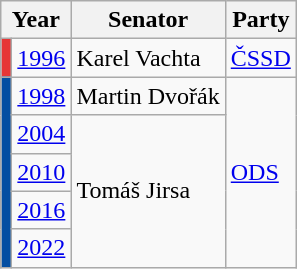<table class="wikitable">
<tr>
<th colspan="2">Year</th>
<th>Senator</th>
<th>Party</th>
</tr>
<tr>
<td style="background-color:#E63636;"></td>
<td><a href='#'>1996</a></td>
<td>Karel Vachta</td>
<td><a href='#'>ČSSD</a></td>
</tr>
<tr>
<td rowspan="5" style="background-color:#034EA2;"></td>
<td><a href='#'>1998</a></td>
<td>Martin Dvořák</td>
<td rowspan="5"><a href='#'>ODS</a></td>
</tr>
<tr>
<td><a href='#'>2004</a></td>
<td rowspan="4">Tomáš Jirsa</td>
</tr>
<tr>
<td><a href='#'>2010</a></td>
</tr>
<tr>
<td><a href='#'>2016</a></td>
</tr>
<tr>
<td><a href='#'>2022</a></td>
</tr>
</table>
